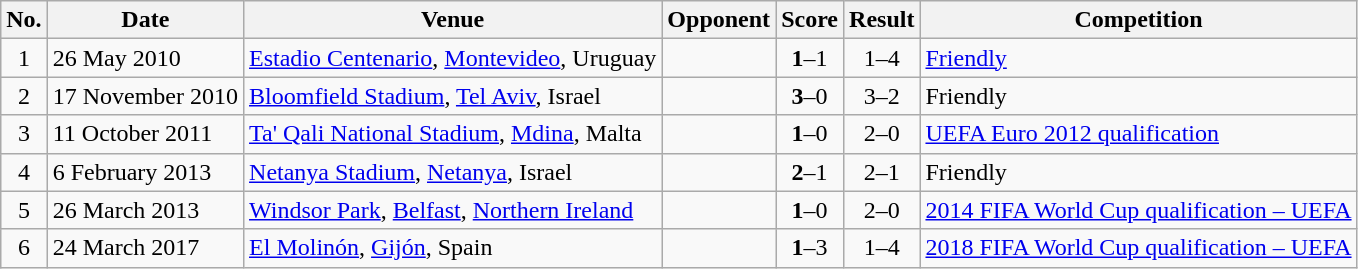<table class="wikitable sortable">
<tr>
<th scope="col">No.</th>
<th scope="col">Date</th>
<th scope="col">Venue</th>
<th scope="col">Opponent</th>
<th scope="col">Score</th>
<th scope="col">Result</th>
<th scope="col">Competition</th>
</tr>
<tr>
<td align="center">1</td>
<td>26 May 2010</td>
<td><a href='#'>Estadio Centenario</a>, <a href='#'>Montevideo</a>, Uruguay</td>
<td></td>
<td align="center"><strong>1</strong>–1</td>
<td align="center">1–4</td>
<td><a href='#'>Friendly</a></td>
</tr>
<tr>
<td align="center">2</td>
<td>17 November 2010</td>
<td><a href='#'>Bloomfield Stadium</a>, <a href='#'>Tel Aviv</a>, Israel</td>
<td></td>
<td align="center"><strong>3</strong>–0</td>
<td align="center">3–2</td>
<td>Friendly</td>
</tr>
<tr>
<td align="center">3</td>
<td>11 October 2011</td>
<td><a href='#'>Ta' Qali National Stadium</a>, <a href='#'>Mdina</a>, Malta</td>
<td></td>
<td align="center"><strong>1</strong>–0</td>
<td align="center">2–0</td>
<td><a href='#'>UEFA Euro 2012 qualification</a></td>
</tr>
<tr>
<td align="center">4</td>
<td>6 February 2013</td>
<td><a href='#'>Netanya Stadium</a>, <a href='#'>Netanya</a>, Israel</td>
<td></td>
<td align="center"><strong>2</strong>–1</td>
<td align="center">2–1</td>
<td>Friendly</td>
</tr>
<tr>
<td align="center">5</td>
<td>26 March 2013</td>
<td><a href='#'>Windsor Park</a>, <a href='#'>Belfast</a>, <a href='#'>Northern Ireland</a></td>
<td></td>
<td align="center"><strong>1</strong>–0</td>
<td align="center">2–0</td>
<td><a href='#'>2014 FIFA World Cup qualification – UEFA</a></td>
</tr>
<tr>
<td align="center">6</td>
<td>24 March 2017</td>
<td><a href='#'>El Molinón</a>, <a href='#'>Gijón</a>, Spain</td>
<td></td>
<td align="center"><strong>1</strong>–3</td>
<td align="center">1–4</td>
<td><a href='#'>2018 FIFA World Cup qualification – UEFA</a></td>
</tr>
</table>
